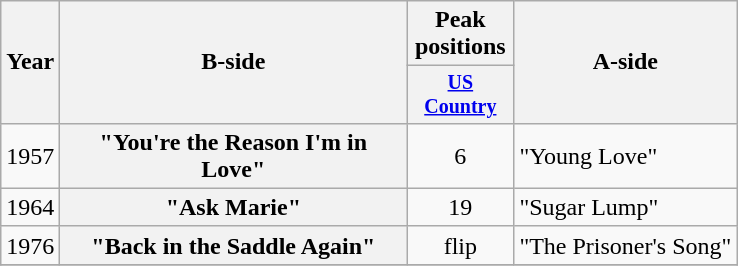<table class="wikitable plainrowheaders" style="text-align:center;">
<tr>
<th rowspan="2">Year</th>
<th rowspan="2" style="width:14em;">B-side</th>
<th>Peak positions</th>
<th rowspan="2">A-side</th>
</tr>
<tr style="font-size:smaller;">
<th width="65"><a href='#'>US Country</a><br></th>
</tr>
<tr>
<td>1957</td>
<th scope="row">"You're the Reason I'm in Love"</th>
<td>6</td>
<td align="left">"Young Love"</td>
</tr>
<tr>
<td>1964</td>
<th scope="row">"Ask Marie"</th>
<td>19</td>
<td align="left">"Sugar Lump"</td>
</tr>
<tr>
<td>1976</td>
<th scope="row">"Back in the Saddle Again"</th>
<td>flip</td>
<td align="left">"The Prisoner's Song"</td>
</tr>
<tr>
</tr>
</table>
